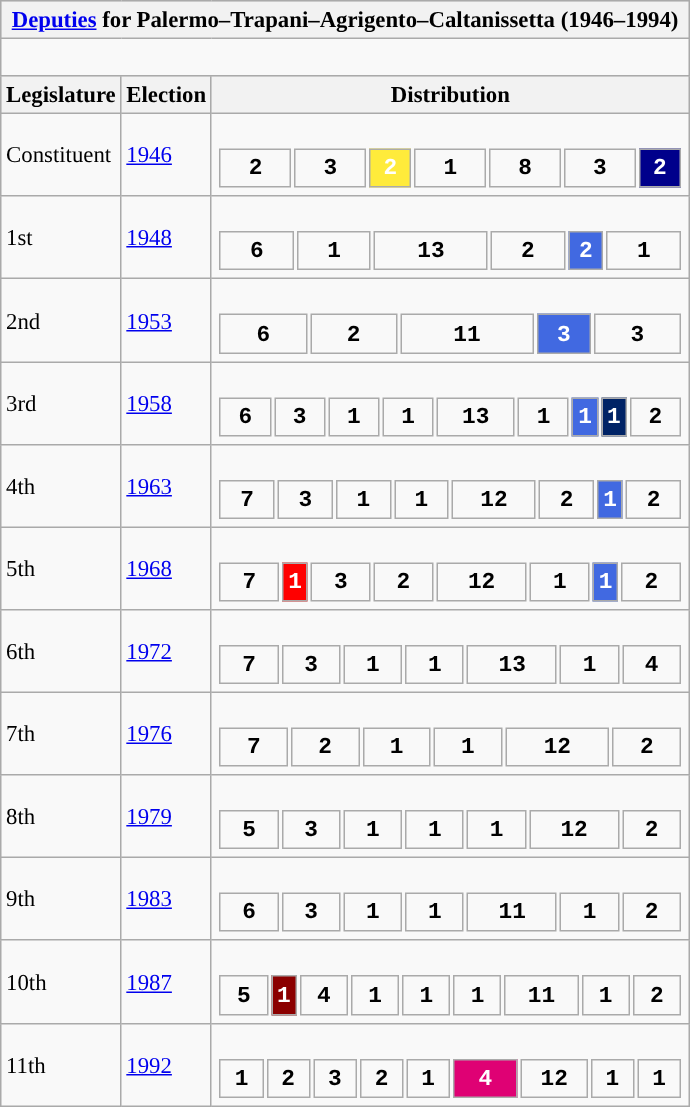<table class="wikitable" style="font-size:95%;">
<tr bgcolor="#CCCCCC">
<th colspan="3"><a href='#'>Deputies</a> for Palermo–Trapani–Agrigento–Caltanissetta (1946–1994)</th>
</tr>
<tr>
<td colspan="3"><br>



















</td>
</tr>
<tr bgcolor="#CCCCCC">
<th>Legislature</th>
<th>Election</th>
<th>Distribution</th>
</tr>
<tr>
<td>Constituent</td>
<td><a href='#'>1946</a></td>
<td><br><table style="width:20.5em; font-size:100%; text-align:center; font-family:Courier New;">
<tr style="font-weight:bold">
<td style="background:">2</td>
<td style="background:">3</td>
<td style="background:#FFEB3B; width:9.52%; color:white;">2</td>
<td style="background:">1</td>
<td style="background:">8</td>
<td style="background:">3</td>
<td style="background:#00008B; width:9.52%; color:white;">2</td>
</tr>
</table>
</td>
</tr>
<tr>
<td>1st</td>
<td><a href='#'>1948</a></td>
<td><br><table style="width:20.5em; font-size:100%; text-align:center; font-family:Courier New;">
<tr style="font-weight:bold">
<td style="background:">6</td>
<td style="background:">1</td>
<td style="background:">13</td>
<td style="background:">2</td>
<td style="background:royalblue; width:8.00%; color:white;">2</td>
<td style="background:">1</td>
</tr>
</table>
</td>
</tr>
<tr>
<td>2nd</td>
<td><a href='#'>1953</a></td>
<td><br><table style="width:20.5em; font-size:100%; text-align:center; font-family:Courier New;">
<tr style="font-weight:bold">
<td style="background:">6</td>
<td style="background:">2</td>
<td style="background:">11</td>
<td style="background:royalblue; width:12.00%; color:white;">3</td>
<td style="background:">3</td>
</tr>
</table>
</td>
</tr>
<tr>
<td>3rd</td>
<td><a href='#'>1958</a></td>
<td><br><table style="width:20.5em; font-size:100%; text-align:center; font-family:Courier New;">
<tr style="font-weight:bold">
<td style="background:">6</td>
<td style="background:">3</td>
<td style="background:">1</td>
<td style="background:">1</td>
<td style="background:">13</td>
<td style="background:">1</td>
<td style="background:royalblue; width:3.45%; color:white;">1</td>
<td style="background:#002366; width:3.45%; color:white;">1</td>
<td style="background:">2</td>
</tr>
</table>
</td>
</tr>
<tr>
<td>4th</td>
<td><a href='#'>1963</a></td>
<td><br><table style="width:20.5em; font-size:100%; text-align:center; font-family:Courier New;">
<tr style="font-weight:bold">
<td style="background:">7</td>
<td style="background:">3</td>
<td style="background:">1</td>
<td style="background:">1</td>
<td style="background:">12</td>
<td style="background:">2</td>
<td style="background:royalblue; width:3.45%; color:white;">1</td>
<td style="background:">2</td>
</tr>
</table>
</td>
</tr>
<tr>
<td>5th</td>
<td><a href='#'>1968</a></td>
<td><br><table style="width:20.5em; font-size:100%; text-align:center; font-family:Courier New;">
<tr style="font-weight:bold">
<td style="background:">7</td>
<td style="background:red; width:3.45%; color:white;">1</td>
<td style="background:">3</td>
<td style="background:">2</td>
<td style="background:">12</td>
<td style="background:">1</td>
<td style="background:royalblue; width:3.45%; color:white;">1</td>
<td style="background:">2</td>
</tr>
</table>
</td>
</tr>
<tr>
<td>6th</td>
<td><a href='#'>1972</a></td>
<td><br><table style="width:20.5em; font-size:100%; text-align:center; font-family:Courier New;">
<tr style="font-weight:bold">
<td style="background:">7</td>
<td style="background:">3</td>
<td style="background:">1</td>
<td style="background:">1</td>
<td style="background:">13</td>
<td style="background:">1</td>
<td style="background:">4</td>
</tr>
</table>
</td>
</tr>
<tr>
<td>7th</td>
<td><a href='#'>1976</a></td>
<td><br><table style="width:20.5em; font-size:100%; text-align:center; font-family:Courier New;">
<tr style="font-weight:bold">
<td style="background:">7</td>
<td style="background:">2</td>
<td style="background:">1</td>
<td style="background:">1</td>
<td style="background:">12</td>
<td style="background:">2</td>
</tr>
</table>
</td>
</tr>
<tr>
<td>8th</td>
<td><a href='#'>1979</a></td>
<td><br><table style="width:20.5em; font-size:100%; text-align:center; font-family:Courier New;">
<tr style="font-weight:bold">
<td style="background:">5</td>
<td style="background:">3</td>
<td style="background:">1</td>
<td style="background:">1</td>
<td style="background:">1</td>
<td style="background:">12</td>
<td style="background:">2</td>
</tr>
</table>
</td>
</tr>
<tr>
<td>9th</td>
<td><a href='#'>1983</a></td>
<td><br><table style="width:20.5em; font-size:100%; text-align:center; font-family:Courier New;">
<tr style="font-weight:bold">
<td style="background:">6</td>
<td style="background:">3</td>
<td style="background:">1</td>
<td style="background:">1</td>
<td style="background:">11</td>
<td style="background:">1</td>
<td style="background:">2</td>
</tr>
</table>
</td>
</tr>
<tr>
<td>10th</td>
<td><a href='#'>1987</a></td>
<td><br><table style="width:20.5em; font-size:100%; text-align:center; font-family:Courier New;">
<tr style="font-weight:bold">
<td style="background:">5</td>
<td style="background:darkred; width:3.70%; color:white;">1</td>
<td style="background:">4</td>
<td style="background:">1</td>
<td style="background:">1</td>
<td style="background:">1</td>
<td style="background:">11</td>
<td style="background:">1</td>
<td style="background:">2</td>
</tr>
</table>
</td>
</tr>
<tr>
<td>11th</td>
<td><a href='#'>1992</a></td>
<td><br><table style="width:20.5em; font-size:100%; text-align:center; font-family:Courier New;">
<tr style="font-weight:bold">
<td style="background:">1</td>
<td style="background:">2</td>
<td style="background:">3</td>
<td style="background:">2</td>
<td style="background:">1</td>
<td style="background:#DF0174; width:14.81%; color:white;">4</td>
<td style="background:">12</td>
<td style="background:">1</td>
<td style="background:">1</td>
</tr>
</table>
</td>
</tr>
</table>
